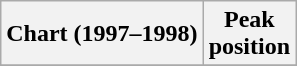<table class="wikitable plainrowheaders">
<tr>
<th scope="col">Chart (1997–1998)</th>
<th scope="col">Peak<br>position</th>
</tr>
<tr>
</tr>
</table>
